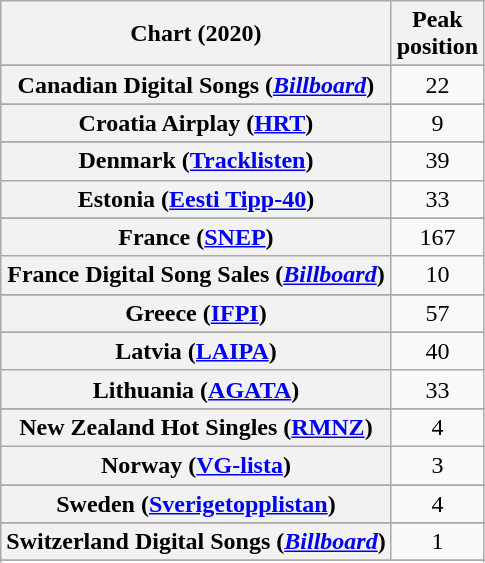<table class="wikitable sortable plainrowheaders" style="text-align:center">
<tr>
<th scope="col">Chart (2020)</th>
<th scope="col">Peak<br>position</th>
</tr>
<tr>
</tr>
<tr>
</tr>
<tr>
</tr>
<tr>
<th scope="row">Canadian Digital Songs (<em><a href='#'>Billboard</a></em>)</th>
<td>22</td>
</tr>
<tr>
</tr>
<tr>
<th scope="row">Croatia Airplay (<a href='#'>HRT</a>)</th>
<td>9</td>
</tr>
<tr>
</tr>
<tr>
<th scope="row">Denmark (<a href='#'>Tracklisten</a>)</th>
<td>39</td>
</tr>
<tr>
<th scope="row">Estonia (<a href='#'>Eesti Tipp-40</a>)</th>
<td>33</td>
</tr>
<tr>
</tr>
<tr>
</tr>
<tr>
<th scope="row">France (<a href='#'>SNEP</a>)</th>
<td>167</td>
</tr>
<tr>
<th scope="row">France Digital Song Sales (<em><a href='#'>Billboard</a></em>)</th>
<td>10</td>
</tr>
<tr>
</tr>
<tr>
<th scope="row">Greece (<a href='#'>IFPI</a>)</th>
<td>57</td>
</tr>
<tr>
</tr>
<tr>
</tr>
<tr>
</tr>
<tr>
<th scope="row">Latvia (<a href='#'>LAIPA</a>)</th>
<td>40</td>
</tr>
<tr>
<th scope="row">Lithuania (<a href='#'>AGATA</a>)</th>
<td>33</td>
</tr>
<tr>
</tr>
<tr>
<th scope="row">New Zealand Hot Singles (<a href='#'>RMNZ</a>)</th>
<td>4</td>
</tr>
<tr>
<th scope="row">Norway (<a href='#'>VG-lista</a>)</th>
<td>3</td>
</tr>
<tr>
</tr>
<tr>
</tr>
<tr>
</tr>
<tr>
</tr>
<tr>
<th scope="row">Sweden (<a href='#'>Sverigetopplistan</a>)</th>
<td>4</td>
</tr>
<tr>
</tr>
<tr>
<th scope="row">Switzerland Digital Songs (<em><a href='#'>Billboard</a></em>)</th>
<td>1</td>
</tr>
<tr>
</tr>
<tr>
</tr>
<tr>
</tr>
<tr>
</tr>
</table>
